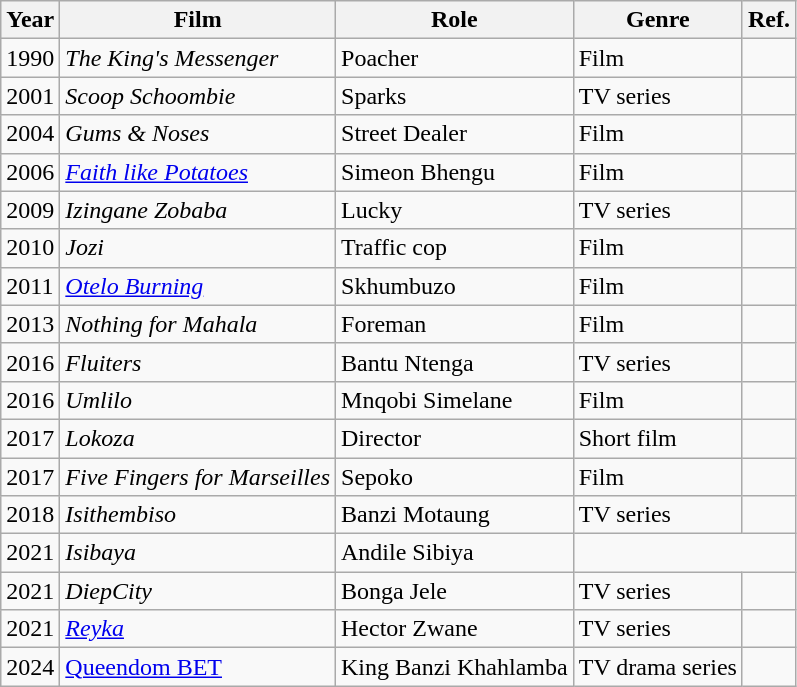<table class="wikitable">
<tr>
<th>Year</th>
<th>Film</th>
<th>Role</th>
<th>Genre</th>
<th>Ref.</th>
</tr>
<tr>
<td>1990</td>
<td><em>The King's Messenger</em></td>
<td>Poacher</td>
<td>Film</td>
<td></td>
</tr>
<tr>
<td>2001</td>
<td><em>Scoop Schoombie</em></td>
<td>Sparks</td>
<td>TV series</td>
<td></td>
</tr>
<tr>
<td>2004</td>
<td><em>Gums & Noses</em></td>
<td>Street Dealer</td>
<td>Film</td>
<td></td>
</tr>
<tr>
<td>2006</td>
<td><em><a href='#'>Faith like Potatoes</a></em></td>
<td>Simeon Bhengu</td>
<td>Film</td>
<td></td>
</tr>
<tr>
<td>2009</td>
<td><em>Izingane Zobaba</em></td>
<td>Lucky</td>
<td>TV series</td>
<td></td>
</tr>
<tr>
<td>2010</td>
<td><em>Jozi</em></td>
<td>Traffic cop</td>
<td>Film</td>
<td></td>
</tr>
<tr>
<td>2011</td>
<td><em><a href='#'>Otelo Burning</a></em></td>
<td>Skhumbuzo</td>
<td>Film</td>
<td></td>
</tr>
<tr>
<td>2013</td>
<td><em>Nothing for Mahala</em></td>
<td>Foreman</td>
<td>Film</td>
<td></td>
</tr>
<tr>
<td>2016</td>
<td><em>Fluiters</em></td>
<td>Bantu Ntenga</td>
<td>TV series</td>
<td></td>
</tr>
<tr>
<td>2016</td>
<td><em>Umlilo</em></td>
<td>Mnqobi Simelane</td>
<td>Film</td>
<td></td>
</tr>
<tr>
<td>2017</td>
<td><em>Lokoza</em></td>
<td>Director</td>
<td>Short film</td>
<td></td>
</tr>
<tr>
<td>2017</td>
<td><em>Five Fingers for Marseilles</em></td>
<td>Sepoko</td>
<td>Film</td>
<td></td>
</tr>
<tr>
<td>2018</td>
<td><em>Isithembiso</em></td>
<td>Banzi Motaung</td>
<td>TV series</td>
<td></td>
</tr>
<tr>
<td>2021</td>
<td><em>Isibaya</em></td>
<td>Andile Sibiya</td>
</tr>
<tr>
<td>2021</td>
<td><em>DiepCity</em></td>
<td>Bonga Jele</td>
<td>TV series</td>
<td></td>
</tr>
<tr>
<td>2021</td>
<td><a href='#'><em>Reyka</em></a></td>
<td>Hector Zwane</td>
<td>TV series</td>
<td></td>
</tr>
<tr>
<td>2024</td>
<td><a href='#'>Queendom BET</a></td>
<td>King Banzi Khahlamba</td>
<td>TV drama series</td>
<td></td>
</tr>
</table>
